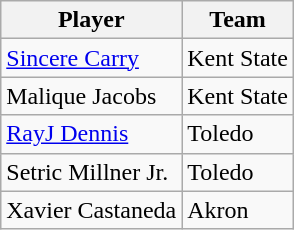<table class="wikitable">
<tr>
<th>Player</th>
<th>Team</th>
</tr>
<tr>
<td><a href='#'>Sincere Carry</a></td>
<td>Kent State</td>
</tr>
<tr>
<td>Malique Jacobs</td>
<td>Kent State</td>
</tr>
<tr>
<td><a href='#'>RayJ Dennis</a></td>
<td>Toledo</td>
</tr>
<tr>
<td>Setric Millner Jr.</td>
<td>Toledo</td>
</tr>
<tr>
<td>Xavier Castaneda</td>
<td>Akron</td>
</tr>
</table>
